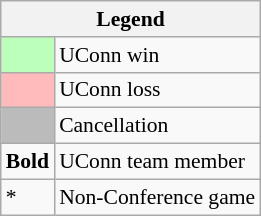<table class="wikitable" style="font-size:90%">
<tr>
<th colspan=2>Legend</th>
</tr>
<tr>
<td style="background:#bfb;"> </td>
<td>UConn win</td>
</tr>
<tr>
<td style="background:#fbb;"> </td>
<td>UConn loss</td>
</tr>
<tr>
<td style="background:#bbb;"> </td>
<td>Cancellation</td>
</tr>
<tr>
<td><strong>Bold</strong></td>
<td>UConn team member</td>
</tr>
<tr>
<td>*</td>
<td>Non-Conference game</td>
</tr>
</table>
